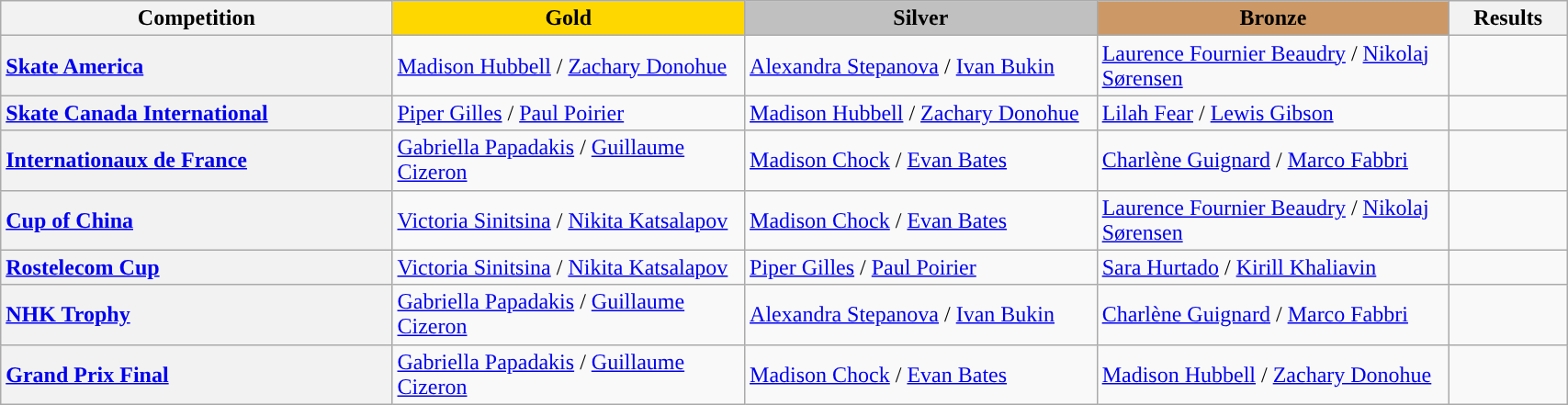<table class="wikitable unsortable" style="text-align:left; width:90%;">
<tr>
<th scope="col" style="text-align:center; width:25%;">Competition</th>
<td scope="col" style="text-align:center; width:22.5%; background:gold"><strong>Gold</strong></td>
<td scope="col" style="text-align:center; width:22.5%; background:silver"><strong>Silver</strong></td>
<td scope="col" style="text-align:center; width:22.5%; background:#c96"><strong>Bronze</strong></td>
<th scope="col" style="text-align:center; width:7.5%;">Results</th>
</tr>
<tr>
<th scope="row" style="text-align:left"> <a href='#'>Skate America</a></th>
<td> <a href='#'>Madison Hubbell</a> / <a href='#'>Zachary Donohue</a></td>
<td> <a href='#'>Alexandra Stepanova</a> / <a href='#'>Ivan Bukin</a></td>
<td> <a href='#'>Laurence Fournier Beaudry</a> / <a href='#'>Nikolaj Sørensen</a></td>
<td></td>
</tr>
<tr>
<th scope="row" style="text-align:left"> <a href='#'>Skate Canada International</a></th>
<td> <a href='#'>Piper Gilles</a> / <a href='#'>Paul Poirier</a></td>
<td> <a href='#'>Madison Hubbell</a> / <a href='#'>Zachary Donohue</a></td>
<td> <a href='#'>Lilah Fear</a> / <a href='#'>Lewis Gibson</a></td>
<td></td>
</tr>
<tr>
<th scope="row" style="text-align:left"> <a href='#'>Internationaux de France</a></th>
<td> <a href='#'>Gabriella Papadakis</a> / <a href='#'>Guillaume Cizeron</a></td>
<td> <a href='#'>Madison Chock</a> / <a href='#'>Evan Bates</a></td>
<td> <a href='#'>Charlène Guignard</a> / <a href='#'>Marco Fabbri</a></td>
<td></td>
</tr>
<tr>
<th scope="row" style="text-align:left"> <a href='#'>Cup of China</a></th>
<td> <a href='#'>Victoria Sinitsina</a> / <a href='#'>Nikita Katsalapov</a></td>
<td> <a href='#'>Madison Chock</a> / <a href='#'>Evan Bates</a></td>
<td> <a href='#'>Laurence Fournier Beaudry</a> / <a href='#'>Nikolaj Sørensen</a></td>
<td></td>
</tr>
<tr>
<th scope="row" style="text-align:left"> <a href='#'>Rostelecom Cup</a></th>
<td> <a href='#'>Victoria Sinitsina</a> / <a href='#'>Nikita Katsalapov</a></td>
<td> <a href='#'>Piper Gilles</a> / <a href='#'>Paul Poirier</a></td>
<td> <a href='#'>Sara Hurtado</a> / <a href='#'>Kirill Khaliavin</a></td>
<td></td>
</tr>
<tr>
<th scope="row" style="text-align:left"> <a href='#'>NHK Trophy</a></th>
<td> <a href='#'>Gabriella Papadakis</a> / <a href='#'>Guillaume Cizeron</a></td>
<td> <a href='#'>Alexandra Stepanova</a> / <a href='#'>Ivan Bukin</a></td>
<td> <a href='#'>Charlène Guignard</a> / <a href='#'>Marco Fabbri</a></td>
<td></td>
</tr>
<tr>
<th scope="row" style="text-align:left"> <a href='#'>Grand Prix Final</a></th>
<td> <a href='#'>Gabriella Papadakis</a> / <a href='#'>Guillaume Cizeron</a></td>
<td> <a href='#'>Madison Chock</a> / <a href='#'>Evan Bates</a></td>
<td> <a href='#'>Madison Hubbell</a> / <a href='#'>Zachary Donohue</a></td>
<td></td>
</tr>
</table>
